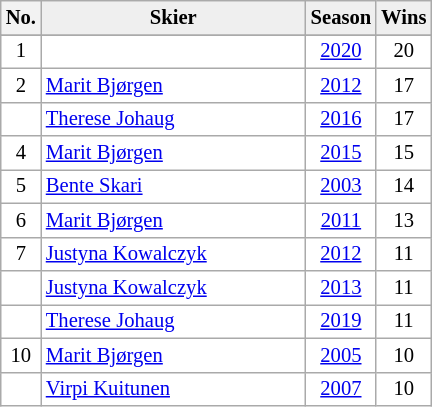<table class="wikitable plainrowheaders" style="background:#fff; font-size:86%; line-height:16px; border:gray solid 1px">
<tr>
<th background:#efefef;">No.</th>
<th style="width:170px; background:#efefef;">Skier</th>
<th style="background:#efefef;">Season</th>
<th style="background:#efefef">Wins</th>
</tr>
<tr align=center>
</tr>
<tr>
<td align=center>1</td>
<td></td>
<td align=center><a href='#'>2020</a></td>
<td align=center>20</td>
</tr>
<tr>
<td align=center>2</td>
<td> <a href='#'>Marit Bjørgen</a></td>
<td align=center><a href='#'>2012</a></td>
<td align=center>17</td>
</tr>
<tr>
<td align=center></td>
<td> <a href='#'>Therese Johaug</a></td>
<td align=center><a href='#'>2016</a></td>
<td align=center>17</td>
</tr>
<tr>
<td align=center>4</td>
<td> <a href='#'>Marit Bjørgen</a></td>
<td align=center><a href='#'>2015</a></td>
<td align=center>15</td>
</tr>
<tr>
<td align=center>5</td>
<td> <a href='#'>Bente Skari</a></td>
<td align=center><a href='#'>2003</a></td>
<td align=center>14</td>
</tr>
<tr>
<td align=center>6</td>
<td> <a href='#'>Marit Bjørgen</a></td>
<td align=center><a href='#'>2011</a></td>
<td align=center>13</td>
</tr>
<tr>
<td align=center>7</td>
<td> <a href='#'>Justyna Kowalczyk</a></td>
<td align=center><a href='#'>2012</a></td>
<td align=center>11</td>
</tr>
<tr>
<td></td>
<td> <a href='#'>Justyna Kowalczyk</a></td>
<td align=center><a href='#'>2013</a></td>
<td align=center>11</td>
</tr>
<tr>
<td></td>
<td> <a href='#'>Therese Johaug</a></td>
<td align=center><a href='#'>2019</a></td>
<td align=center>11</td>
</tr>
<tr>
<td align=center>10</td>
<td> <a href='#'>Marit Bjørgen</a></td>
<td align=center><a href='#'>2005</a></td>
<td align=center>10</td>
</tr>
<tr>
<td></td>
<td> <a href='#'>Virpi Kuitunen</a></td>
<td align=center><a href='#'>2007</a></td>
<td align=center>10</td>
</tr>
</table>
